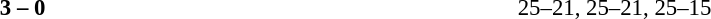<table width=100% cellspacing=1>
<tr>
<th width=20%></th>
<th width=12%></th>
<th width=20%></th>
<th width=33%></th>
<td></td>
</tr>
<tr style=font-size:95%>
<td align=right><strong></strong></td>
<td align=center><strong>3 – 0</strong></td>
<td></td>
<td>25–21, 25–21, 25–15</td>
</tr>
</table>
